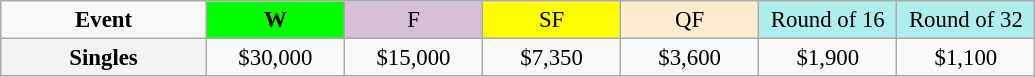<table class=wikitable style=font-size:95%;text-align:center>
<tr>
<td style="width:130px"><strong>Event</strong></td>
<td style="width:85px; background:lime"><strong>W</strong></td>
<td style="width:85px; background:thistle">F</td>
<td style="width:85px; background:#ffff00">SF</td>
<td style="width:85px; background:#ffebcd">QF</td>
<td style="width:85px; background:#afeeee">Round of 16</td>
<td style="width:85px; background:#afeeee">Round of 32</td>
</tr>
<tr>
<th style=background:#f3f3f3>Singles </th>
<td>$30,000</td>
<td>$15,000</td>
<td>$7,350</td>
<td>$3,600</td>
<td>$1,900</td>
<td>$1,100</td>
</tr>
</table>
